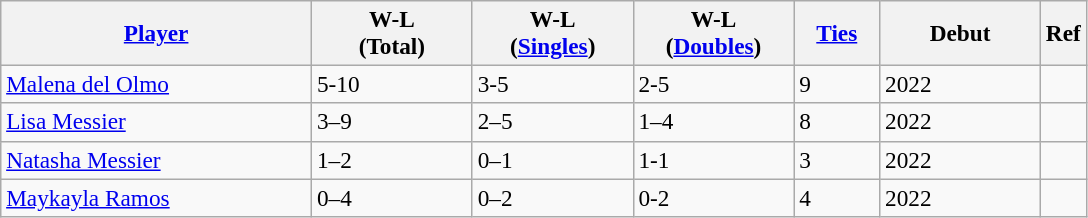<table class="wikitable sortable" style=font-size:97%>
<tr>
<th width=200><a href='#'>Player</a></th>
<th width=100>W-L<br>(Total)</th>
<th width=100>W-L<br>(<a href='#'>Singles</a>)</th>
<th width=100>W-L<br>(<a href='#'>Doubles</a>)</th>
<th width=50><a href='#'>Ties</a></th>
<th width=100>Debut</th>
<th>Ref</th>
</tr>
<tr>
<td><a href='#'>Malena del Olmo</a></td>
<td>5-10</td>
<td>3-5</td>
<td>2-5</td>
<td>9</td>
<td>2022</td>
<td></td>
</tr>
<tr>
<td><a href='#'>Lisa Messier</a></td>
<td>3–9</td>
<td>2–5</td>
<td>1–4</td>
<td>8</td>
<td>2022</td>
<td></td>
</tr>
<tr>
<td><a href='#'>Natasha Messier</a></td>
<td>1–2</td>
<td>0–1</td>
<td>1-1</td>
<td>3</td>
<td>2022</td>
<td></td>
</tr>
<tr>
<td><a href='#'>Maykayla Ramos</a></td>
<td>0–4</td>
<td>0–2</td>
<td>0-2</td>
<td>4</td>
<td>2022</td>
<td></td>
</tr>
</table>
